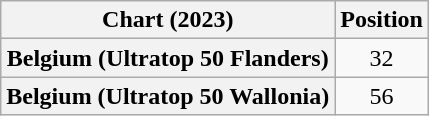<table class="wikitable sortable plainrowheaders" style="text-align:center">
<tr>
<th scope="col">Chart (2023)</th>
<th scope="col">Position</th>
</tr>
<tr>
<th scope="row">Belgium (Ultratop 50 Flanders)</th>
<td>32</td>
</tr>
<tr>
<th scope="row">Belgium (Ultratop 50 Wallonia)</th>
<td>56</td>
</tr>
</table>
